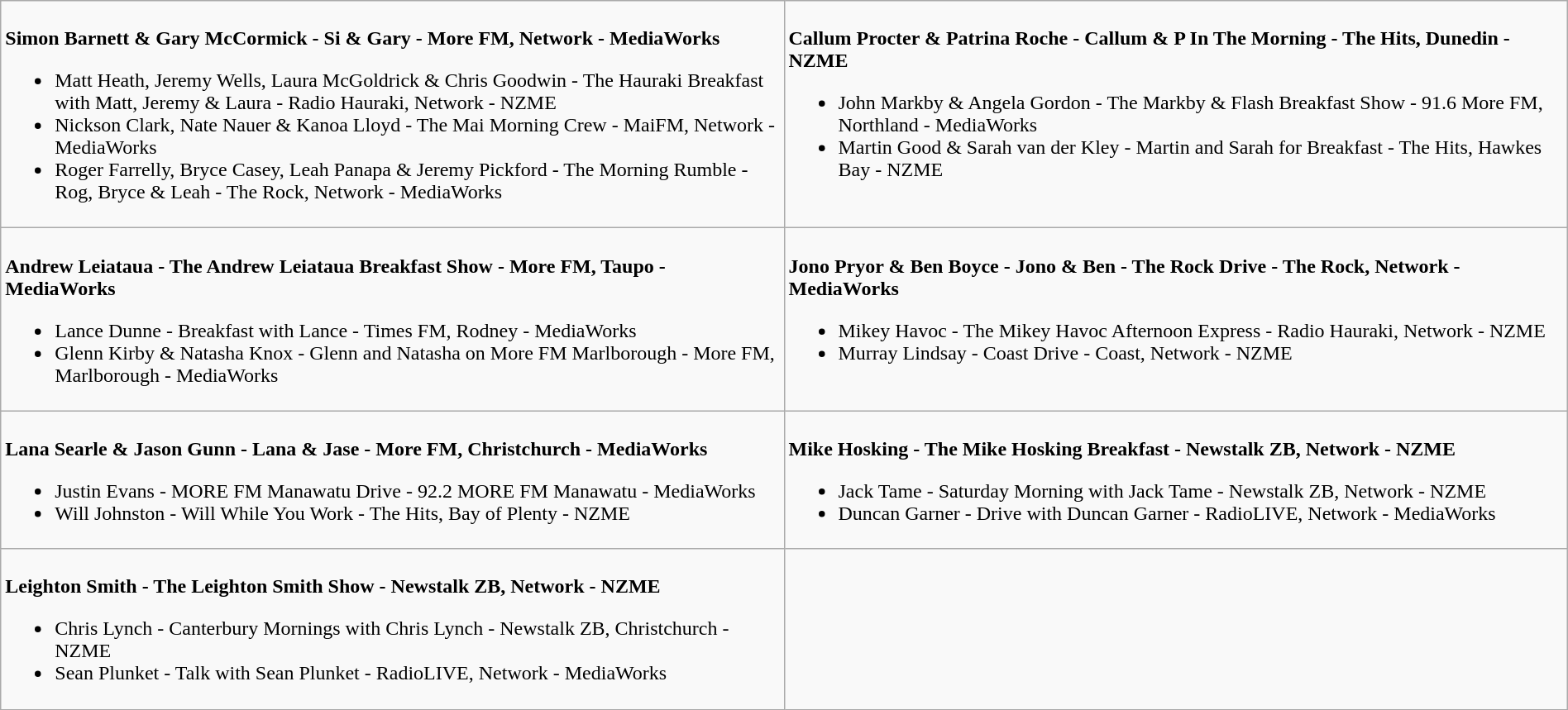<table class=wikitable width="100%">
<tr>
<td valign="top" width="50%"><br>
<strong>Simon Barnett & Gary McCormick - Si & Gary - More FM, Network - MediaWorks</strong><ul><li>Matt Heath, Jeremy Wells, Laura McGoldrick & Chris Goodwin - The Hauraki Breakfast with Matt, Jeremy & Laura - Radio Hauraki, Network - NZME</li><li>Nickson Clark, Nate Nauer & Kanoa Lloyd - The Mai Morning Crew - MaiFM, Network - MediaWorks</li><li>Roger Farrelly, Bryce Casey, Leah Panapa & Jeremy Pickford - The Morning Rumble - Rog, Bryce & Leah - The Rock, Network - MediaWorks</li></ul></td>
<td valign="top"  width="50%"><br>
<strong>Callum Procter & Patrina Roche - Callum & P In The Morning - The Hits, Dunedin - NZME</strong><ul><li>John Markby & Angela Gordon - The Markby & Flash Breakfast Show - 91.6 More FM, Northland - MediaWorks</li><li>Martin Good & Sarah van der Kley - Martin and Sarah for Breakfast - The Hits, Hawkes Bay - NZME</li></ul></td>
</tr>
<tr>
<td valign="top" width="50%"><br>
<strong>Andrew Leiataua - The Andrew Leiataua Breakfast Show - More FM, Taupo - MediaWorks</strong><ul><li>Lance Dunne - Breakfast with Lance - Times FM, Rodney - MediaWorks</li><li>Glenn Kirby & Natasha Knox - Glenn and Natasha on More FM Marlborough - More FM, Marlborough - MediaWorks</li></ul></td>
<td valign="top"  width="50%"><br>
<strong>Jono Pryor & Ben Boyce - Jono & Ben - The Rock Drive - The Rock, Network - MediaWorks</strong><ul><li>Mikey Havoc - The Mikey Havoc Afternoon Express - Radio Hauraki, Network - NZME</li><li>Murray Lindsay - Coast Drive - Coast, Network - NZME</li></ul></td>
</tr>
<tr>
<td valign="top" width="50%"><br>
<strong>Lana Searle & Jason Gunn - Lana & Jase - More FM, Christchurch - MediaWorks</strong><ul><li>Justin Evans - MORE FM Manawatu Drive - 92.2 MORE FM Manawatu - MediaWorks</li><li>Will Johnston - Will While You Work - The Hits, Bay of Plenty - NZME</li></ul></td>
<td valign="top" width="50%"><br>
<strong>Mike Hosking - The Mike Hosking Breakfast - Newstalk ZB, Network - NZME</strong><ul><li>Jack Tame - Saturday Morning with Jack Tame - Newstalk ZB, Network - NZME</li><li>Duncan Garner - Drive with Duncan Garner - RadioLIVE, Network - MediaWorks</li></ul></td>
</tr>
<tr>
<td valign="top"  width="50%"><br>
<strong>Leighton Smith - The Leighton Smith Show - Newstalk ZB, Network - NZME</strong><ul><li>Chris Lynch - Canterbury Mornings with Chris Lynch - Newstalk ZB, Christchurch - NZME</li><li>Sean Plunket - Talk with Sean Plunket - RadioLIVE, Network - MediaWorks</li></ul></td>
<td valign="top" width="50%"></td>
</tr>
</table>
